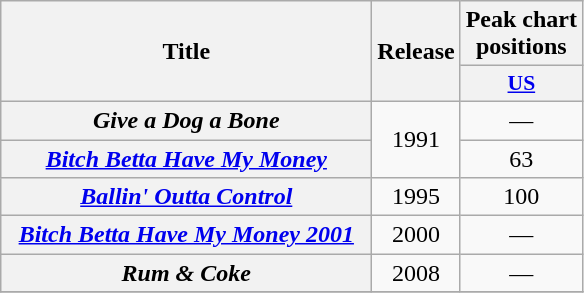<table class="wikitable plainrowheaders" style="text-align:center;">
<tr>
<th rowspan="2" style="width:15em;">Title</th>
<th rowspan="2">Release</th>
<th colspan="2">Peak chart<br>positions</th>
</tr>
<tr>
<th scope="col" style=font-size:90%;"><a href='#'>US</a><br></th>
</tr>
<tr>
<th scope="row"><em>Give a Dog a Bone</em></th>
<td rowspan="2">1991</td>
<td>—</td>
</tr>
<tr>
<th scope="row"><em><a href='#'>Bitch Betta Have My Money</a></em></th>
<td>63</td>
</tr>
<tr>
<th scope="row"><em><a href='#'>Ballin' Outta Control</a></em></th>
<td>1995</td>
<td>100</td>
</tr>
<tr>
<th scope="row"><em><a href='#'>Bitch Betta Have My Money 2001</a></em></th>
<td>2000</td>
<td>—</td>
</tr>
<tr>
<th scope="row"><em>Rum & Coke</em></th>
<td>2008</td>
<td>—</td>
</tr>
<tr>
</tr>
</table>
